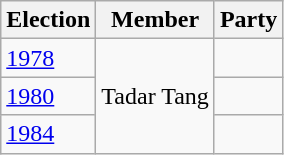<table class="wikitable sortable">
<tr>
<th>Election</th>
<th>Member</th>
<th colspan=2>Party</th>
</tr>
<tr>
<td><a href='#'>1978</a></td>
<td rowspan=3>Tadar Tang</td>
<td></td>
</tr>
<tr>
<td><a href='#'>1980</a></td>
<td></td>
</tr>
<tr>
<td><a href='#'>1984</a></td>
<td></td>
</tr>
</table>
